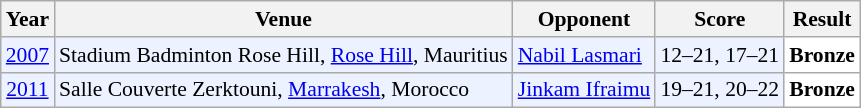<table class="sortable wikitable" style="font-size: 90%">
<tr>
<th>Year</th>
<th>Venue</th>
<th>Opponent</th>
<th>Score</th>
<th>Result</th>
</tr>
<tr style="background:#ECF2FF">
<td align="center"><a href='#'>2007</a></td>
<td align="left">Stadium Badminton Rose Hill, <a href='#'>Rose Hill</a>, Mauritius</td>
<td align="left"> <a href='#'>Nabil Lasmari</a></td>
<td align="left">12–21, 17–21</td>
<td style="text-align:left; background:white"> <strong>Bronze</strong></td>
</tr>
<tr style="background:#ECF2FF">
<td align="center"><a href='#'>2011</a></td>
<td align="left">Salle Couverte Zerktouni, <a href='#'>Marrakesh</a>, Morocco</td>
<td align="left"> <a href='#'>Jinkam Ifraimu</a></td>
<td align="left">19–21, 20–22</td>
<td style="text-align:left; background:white"> <strong>Bronze</strong></td>
</tr>
</table>
